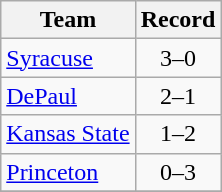<table class="wikitable" style="text-align:center">
<tr>
<th>Team</th>
<th>Record</th>
</tr>
<tr>
<td align=left><a href='#'>Syracuse</a></td>
<td>3–0</td>
</tr>
<tr>
<td align=left><a href='#'>DePaul</a></td>
<td>2–1</td>
</tr>
<tr>
<td align=left><a href='#'>Kansas State</a></td>
<td>1–2</td>
</tr>
<tr>
<td align=left><a href='#'>Princeton</a></td>
<td>0–3</td>
</tr>
<tr>
</tr>
</table>
